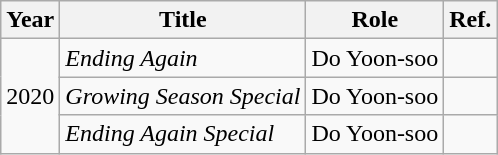<table class="wikitable">
<tr>
<th>Year</th>
<th>Title</th>
<th>Role</th>
<th>Ref.</th>
</tr>
<tr>
<td rowspan="3">2020</td>
<td><em>Ending Again</em></td>
<td>Do Yoon-soo</td>
<td></td>
</tr>
<tr>
<td><em>Growing Season Special</em></td>
<td>Do Yoon-soo</td>
<td></td>
</tr>
<tr>
<td><em>Ending Again Special</em></td>
<td>Do Yoon-soo</td>
<td></td>
</tr>
</table>
